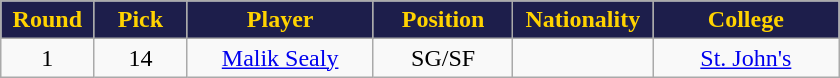<table class="wikitable sortable sortable">
<tr>
<th style="background:#1D1E4B; color:#FFD300" width="10%">Round</th>
<th style="background:#1D1E4B; color:#FFD300" width="10%">Pick</th>
<th style="background:#1D1E4B; color:#FFD300" width="20%">Player</th>
<th style="background:#1D1E4B; color:#FFD300" width="15%">Position</th>
<th style="background:#1D1E4B; color:#FFD300" width="15%">Nationality</th>
<th style="background:#1D1E4B; color:#FFD300" width="20%">College</th>
</tr>
<tr style="text-align: center">
<td>1</td>
<td>14</td>
<td><a href='#'>Malik Sealy</a></td>
<td>SG/SF</td>
<td></td>
<td><a href='#'>St. John's</a></td>
</tr>
</table>
